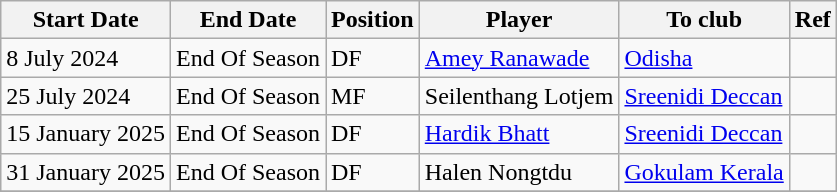<table class="wikitable plainrowheaders" style="text-align:center; text-align:left">
<tr>
<th scope="col">Start Date</th>
<th scope="col">End Date</th>
<th scope="col">Position</th>
<th scope="col">Player</th>
<th scope="col">To club</th>
<th scope="col">Ref</th>
</tr>
<tr>
<td>8 July 2024</td>
<td>End Of Season</td>
<td>DF</td>
<td> <a href='#'>Amey Ranawade</a></td>
<td> <a href='#'>Odisha</a></td>
<td></td>
</tr>
<tr>
<td>25 July 2024</td>
<td>End Of Season</td>
<td>MF</td>
<td> Seilenthang Lotjem</td>
<td> <a href='#'>Sreenidi Deccan</a></td>
<td></td>
</tr>
<tr>
<td>15 January 2025</td>
<td>End Of Season</td>
<td>DF</td>
<td> <a href='#'>Hardik Bhatt</a></td>
<td> <a href='#'>Sreenidi Deccan</a></td>
<td></td>
</tr>
<tr>
<td>31 January 2025</td>
<td>End Of Season</td>
<td>DF</td>
<td>Halen Nongtdu</td>
<td><a href='#'>Gokulam Kerala</a></td>
<td></td>
</tr>
<tr>
</tr>
</table>
